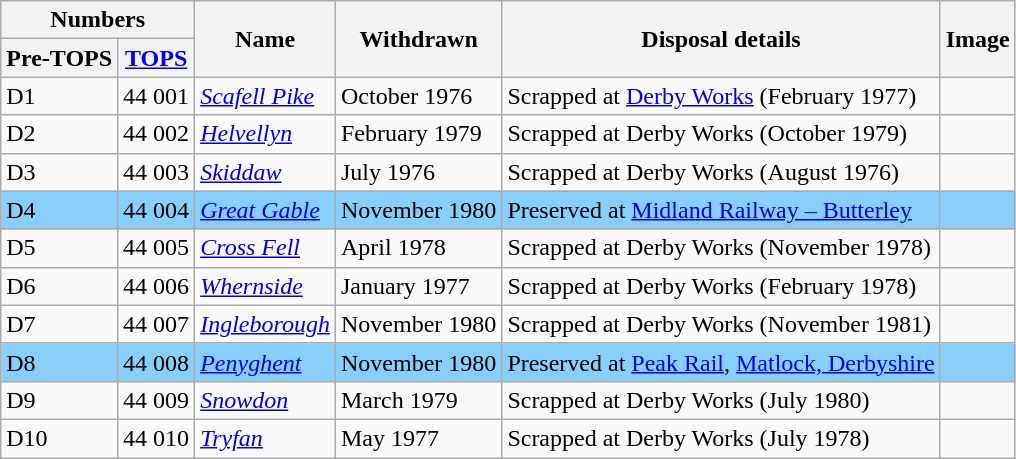<table class="wikitable" style="clear: left;">
<tr>
<th colspan=2>Numbers</th>
<th rowspan=2>Name</th>
<th rowspan=2>Withdrawn</th>
<th rowspan=2>Disposal details</th>
<th rowspan=2>Image</th>
</tr>
<tr>
<th>Pre-TOPS</th>
<th><a href='#'>TOPS</a></th>
</tr>
<tr>
<td>D1</td>
<td>44 001</td>
<td><em><a href='#'>Scafell Pike</a></em></td>
<td>October 1976</td>
<td>Scrapped at <a href='#'>Derby Works</a> (February 1977)</td>
<td></td>
</tr>
<tr>
<td>D2</td>
<td>44 002</td>
<td><em><a href='#'>Helvellyn</a></em></td>
<td>February 1979</td>
<td>Scrapped at Derby Works (October 1979)</td>
<td></td>
</tr>
<tr>
<td>D3</td>
<td>44 003</td>
<td><em><a href='#'>Skiddaw</a></em></td>
<td>July 1976</td>
<td>Scrapped at Derby Works (August 1976)</td>
<td></td>
</tr>
<tr>
<td style="background:#87cefa;" data-sort-value="14">D4</td>
<td style="background:#87cefa;" data-sort-value="14">44 004</td>
<td style="background:#87cefa;" data-sort-value="14"><em><a href='#'>Great Gable</a></em></td>
<td style="background:#87cefa;" data-sort-value="14">November 1980</td>
<td style="background:#87cefa;" data-sort-value="14">Preserved at <a href='#'>Midland Railway – Butterley</a></td>
<td style="background:#87cefa;" data-sort-value="14"></td>
</tr>
<tr>
<td>D5</td>
<td>44 005</td>
<td><em><a href='#'>Cross Fell</a></em></td>
<td>April 1978</td>
<td>Scrapped at Derby Works (November 1978)</td>
<td></td>
</tr>
<tr>
<td>D6</td>
<td>44 006</td>
<td><em><a href='#'>Whernside</a></em></td>
<td>January 1977</td>
<td>Scrapped at Derby Works (February 1978)</td>
<td></td>
</tr>
<tr>
<td>D7</td>
<td>44 007</td>
<td><em><a href='#'>Ingleborough</a></em></td>
<td>November 1980</td>
<td>Scrapped at Derby Works (November 1981)</td>
<td></td>
</tr>
<tr>
<td style="background:#87cefa;" data-sort-value="14">D8</td>
<td style="background:#87cefa;" data-sort-value="14">44 008</td>
<td style="background:#87cefa;" data-sort-value="14"><em><a href='#'>Penyghent</a></em></td>
<td style="background:#87cefa;" data-sort-value="14">November 1980</td>
<td style="background:#87cefa;" data-sort-value="14">Preserved at <a href='#'>Peak Rail</a>, <a href='#'>Matlock, Derbyshire</a></td>
<td style="background:#87cefa;" data-sort-value="14"></td>
</tr>
<tr>
<td>D9</td>
<td>44 009</td>
<td><em><a href='#'>Snowdon</a></em></td>
<td>March 1979</td>
<td>Scrapped at Derby Works (July 1980)</td>
<td></td>
</tr>
<tr>
<td>D10</td>
<td>44 010</td>
<td><em><a href='#'>Tryfan</a></em></td>
<td>May 1977</td>
<td>Scrapped at Derby Works (July 1978)</td>
<td></td>
</tr>
</table>
